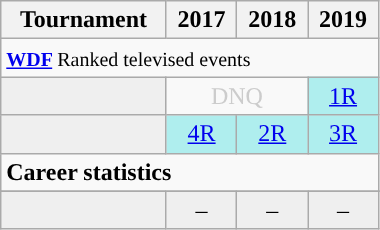<table class="wikitable" style="width:20%; margin:0">
<tr>
<th>Tournament</th>
<th>2017</th>
<th>2018</th>
<th>2019</th>
</tr>
<tr>
<td colspan="5" style="text-align:left"><small><strong><a href='#'>WDF</a> </strong>Ranked televised events</small></td>
</tr>
<tr>
<td style="background:#efefef;"></td>
<td colspan="2" style="text-align:center; color:#ccc;">DNQ</td>
<td style="text-align:center; background:#afeeee;"><a href='#'>1R</a></td>
</tr>
<tr>
<td style="background:#efefef;"></td>
<td style="text-align:center; background:#afeeee;"><a href='#'>4R</a></td>
<td style="text-align:center; background:#afeeee;"><a href='#'>2R</a></td>
<td style="text-align:center; background:#afeeee;"><a href='#'>3R</a></td>
</tr>
<tr>
<td colspan="5" style="text-align:left"><strong>Career statistics</strong></td>
</tr>
<tr>
</tr>
<tr style="background:#efefef">
<td style="text-align:left"></td>
<td style="text-align:center;">–</td>
<td style="text-align:center;">–</td>
<td style="text-align:center;">–</td>
</tr>
</table>
